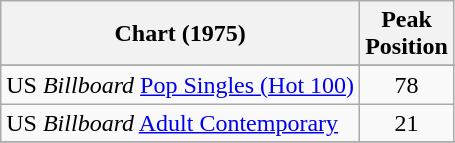<table class="wikitable sortable">
<tr>
<th align="left">Chart (1975)</th>
<th align="left">Peak<br>Position</th>
</tr>
<tr>
</tr>
<tr>
<td>US <em>Billboard</em> <a href='#'>Pop Singles (Hot 100)</a></td>
<td align="center">78</td>
</tr>
<tr>
<td>US <em>Billboard</em> <a href='#'>Adult Contemporary</a></td>
<td align="center">21</td>
</tr>
<tr>
</tr>
</table>
